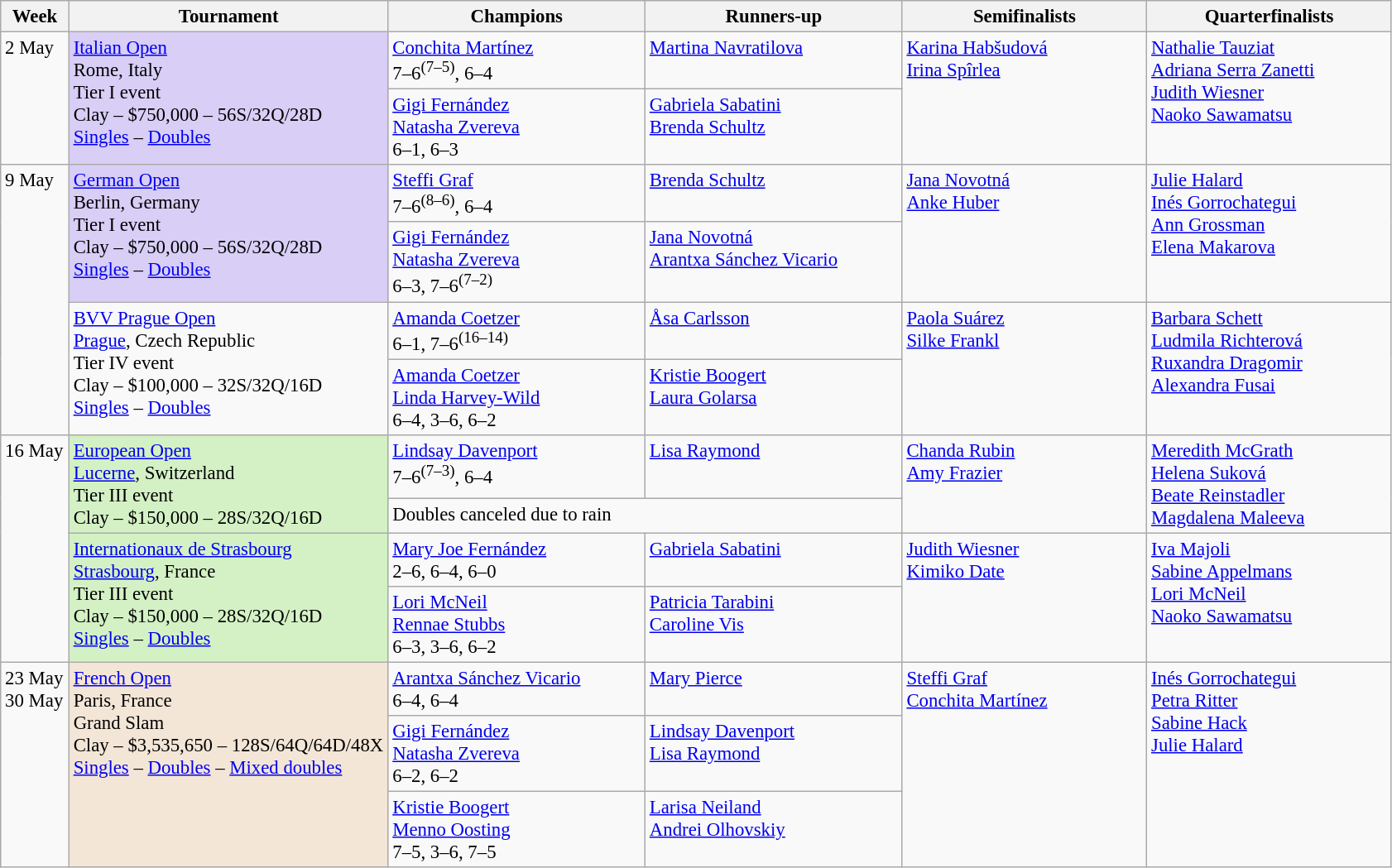<table class=wikitable style=font-size:95%>
<tr>
<th style="width:48px;">Week</th>
<th style="width:250px;">Tournament</th>
<th style="width:200px;">Champions</th>
<th style="width:200px;">Runners-up</th>
<th style="width:190px;">Semifinalists</th>
<th style="width:190px;">Quarterfinalists</th>
</tr>
<tr valign=top>
<td rowspan=2>2 May</td>
<td rowspan=2 style=background:#d8cef6;><a href='#'>Italian Open</a><br> Rome, Italy<br>Tier I event<br>Clay – $750,000 – 56S/32Q/28D<br> <a href='#'>Singles</a> – <a href='#'>Doubles</a></td>
<td> <a href='#'>Conchita Martínez</a><br>7–6<sup>(7–5)</sup>, 6–4</td>
<td> <a href='#'>Martina Navratilova</a></td>
<td rowspan=2>  <a href='#'>Karina Habšudová</a><br> <a href='#'>Irina Spîrlea</a></td>
<td rowspan=2> <a href='#'>Nathalie Tauziat</a><br> <a href='#'>Adriana Serra Zanetti</a><br> <a href='#'>Judith Wiesner</a><br> <a href='#'>Naoko Sawamatsu</a></td>
</tr>
<tr valign="top">
<td> <a href='#'>Gigi Fernández</a><br> <a href='#'>Natasha Zvereva</a><br> 6–1, 6–3</td>
<td> <a href='#'>Gabriela Sabatini</a><br> <a href='#'>Brenda Schultz</a></td>
</tr>
<tr valign=top>
<td rowspan=4>9 May</td>
<td rowspan=2 style=background:#d8cef6;><a href='#'>German Open</a><br> Berlin, Germany<br>Tier I event<br>Clay – $750,000 – 56S/32Q/28D<br> <a href='#'>Singles</a> – <a href='#'>Doubles</a></td>
<td> <a href='#'>Steffi Graf</a><br>7–6<sup>(8–6)</sup>, 6–4</td>
<td> <a href='#'>Brenda Schultz</a></td>
<td rowspan=2>  <a href='#'>Jana Novotná</a><br> <a href='#'>Anke Huber</a></td>
<td rowspan=2> <a href='#'>Julie Halard</a><br> <a href='#'>Inés Gorrochategui</a><br> <a href='#'>Ann Grossman</a><br> <a href='#'>Elena Makarova</a></td>
</tr>
<tr valign="top">
<td> <a href='#'>Gigi Fernández</a><br> <a href='#'>Natasha Zvereva</a><br> 6–3, 7–6<sup>(7–2)</sup></td>
<td> <a href='#'>Jana Novotná</a><br> <a href='#'>Arantxa Sánchez Vicario</a></td>
</tr>
<tr valign=top>
<td rowspan=2><a href='#'>BVV Prague Open</a><br><a href='#'>Prague</a>, Czech Republic<br>Tier IV event<br>Clay – $100,000 – 32S/32Q/16D<br> <a href='#'>Singles</a> – <a href='#'>Doubles</a></td>
<td> <a href='#'>Amanda Coetzer</a><br>6–1, 7–6<sup>(16–14)</sup></td>
<td> <a href='#'>Åsa Carlsson</a></td>
<td rowspan=2>  <a href='#'>Paola Suárez</a><br> <a href='#'>Silke Frankl</a></td>
<td rowspan=2> <a href='#'>Barbara Schett</a><br> <a href='#'>Ludmila Richterová</a><br> <a href='#'>Ruxandra Dragomir</a><br> <a href='#'>Alexandra Fusai</a></td>
</tr>
<tr valign="top">
<td> <a href='#'>Amanda Coetzer</a><br> <a href='#'>Linda Harvey-Wild</a><br> 6–4, 3–6, 6–2</td>
<td> <a href='#'>Kristie Boogert</a><br> <a href='#'>Laura Golarsa</a></td>
</tr>
<tr valign=top>
<td rowspan=4>16 May</td>
<td rowspan=2 style=background:#d4f1c5;><a href='#'>European Open</a><br> <a href='#'>Lucerne</a>, Switzerland<br>Tier III event<br>Clay – $150,000 – 28S/32Q/16D</td>
<td> <a href='#'>Lindsay Davenport</a><br>7–6<sup>(7–3)</sup>, 6–4</td>
<td> <a href='#'>Lisa Raymond</a></td>
<td rowspan=2>  <a href='#'>Chanda Rubin</a><br> <a href='#'>Amy Frazier</a></td>
<td rowspan=2> <a href='#'>Meredith McGrath</a><br> <a href='#'>Helena Suková</a><br> <a href='#'>Beate Reinstadler</a><br> <a href='#'>Magdalena Maleeva</a></td>
</tr>
<tr valign="top">
<td colspan=2>Doubles canceled due to rain</td>
</tr>
<tr valign=top>
<td rowspan=2 style=background:#d4f1c5;><a href='#'>Internationaux de Strasbourg</a><br> <a href='#'>Strasbourg</a>, France<br>Tier III event<br>Clay – $150,000 – 28S/32Q/16D<br> <a href='#'>Singles</a> – <a href='#'>Doubles</a></td>
<td> <a href='#'>Mary Joe Fernández</a><br>2–6, 6–4, 6–0</td>
<td> <a href='#'>Gabriela Sabatini</a></td>
<td rowspan=2>  <a href='#'>Judith Wiesner</a><br> <a href='#'>Kimiko Date</a></td>
<td rowspan=2> <a href='#'>Iva Majoli</a><br> <a href='#'>Sabine Appelmans</a><br> <a href='#'>Lori McNeil</a><br> <a href='#'>Naoko Sawamatsu</a></td>
</tr>
<tr valign="top">
<td> <a href='#'>Lori McNeil</a><br> <a href='#'>Rennae Stubbs</a><br> 6–3, 3–6, 6–2</td>
<td> <a href='#'>Patricia Tarabini</a><br> <a href='#'>Caroline Vis</a></td>
</tr>
<tr valign=top>
<td rowspan=3>23 May<br>30 May</td>
<td bgcolor="#F3E6D7" rowspan=3><a href='#'>French Open</a><br> Paris, France<br>Grand Slam <br>Clay – $3,535,650 – 128S/64Q/64D/48X<br><a href='#'>Singles</a> – <a href='#'>Doubles</a> – <a href='#'>Mixed doubles</a></td>
<td> <a href='#'>Arantxa Sánchez Vicario</a><br>6–4, 6–4</td>
<td> <a href='#'>Mary Pierce</a></td>
<td rowspan=3>  <a href='#'>Steffi Graf</a><br> <a href='#'>Conchita Martínez</a></td>
<td rowspan=3> <a href='#'>Inés Gorrochategui</a><br> <a href='#'>Petra Ritter</a><br> <a href='#'>Sabine Hack</a><br> <a href='#'>Julie Halard</a></td>
</tr>
<tr valign=top>
<td> <a href='#'>Gigi Fernández</a><br> <a href='#'>Natasha Zvereva</a><br> 6–2, 6–2</td>
<td> <a href='#'>Lindsay Davenport</a><br> <a href='#'>Lisa Raymond</a></td>
</tr>
<tr valign=top>
<td> <a href='#'>Kristie Boogert</a><br> <a href='#'>Menno Oosting</a><br> 7–5, 3–6, 7–5</td>
<td> <a href='#'>Larisa Neiland</a><br> <a href='#'>Andrei Olhovskiy</a></td>
</tr>
</table>
